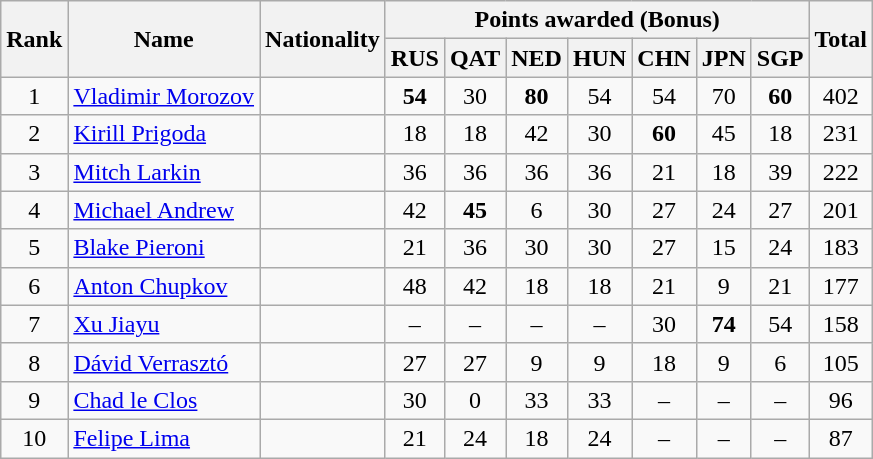<table class="wikitable" style="text-align:center;">
<tr>
<th rowspan=2>Rank</th>
<th rowspan=2>Name</th>
<th rowspan=2>Nationality</th>
<th colspan=7>Points awarded (Bonus)</th>
<th rowspan=2>Total</th>
</tr>
<tr>
<th>RUS</th>
<th>QAT</th>
<th>NED</th>
<th>HUN</th>
<th>CHN</th>
<th>JPN</th>
<th>SGP</th>
</tr>
<tr>
<td>1</td>
<td align=left><a href='#'>Vladimir Morozov</a></td>
<td align=left></td>
<td><strong>54</strong></td>
<td>30</td>
<td><strong>80</strong></td>
<td>54</td>
<td>54</td>
<td>70</td>
<td><strong>60</strong></td>
<td>402</td>
</tr>
<tr>
<td>2</td>
<td align=left><a href='#'>Kirill Prigoda</a></td>
<td align=left></td>
<td>18</td>
<td>18</td>
<td>42</td>
<td>30</td>
<td><strong>60</strong></td>
<td>45</td>
<td>18</td>
<td>231</td>
</tr>
<tr>
<td>3</td>
<td align=left><a href='#'>Mitch Larkin</a></td>
<td align=left></td>
<td>36</td>
<td>36</td>
<td>36</td>
<td>36</td>
<td>21</td>
<td>18</td>
<td>39</td>
<td>222</td>
</tr>
<tr>
<td>4</td>
<td align=left><a href='#'>Michael Andrew</a></td>
<td align=left></td>
<td>42</td>
<td><strong>45</strong></td>
<td>6</td>
<td>30</td>
<td>27</td>
<td>24</td>
<td>27</td>
<td>201</td>
</tr>
<tr>
<td>5</td>
<td align=left><a href='#'>Blake Pieroni</a></td>
<td align=left></td>
<td>21</td>
<td>36</td>
<td>30</td>
<td>30</td>
<td>27</td>
<td>15</td>
<td>24</td>
<td>183</td>
</tr>
<tr>
<td>6</td>
<td align=left><a href='#'>Anton Chupkov</a></td>
<td align=left></td>
<td>48</td>
<td>42</td>
<td>18</td>
<td>18</td>
<td>21</td>
<td>9</td>
<td>21</td>
<td>177</td>
</tr>
<tr>
<td>7</td>
<td align=left><a href='#'>Xu Jiayu</a></td>
<td align=left></td>
<td>–</td>
<td>–</td>
<td>–</td>
<td>–</td>
<td>30</td>
<td><strong>74</strong></td>
<td>54</td>
<td>158</td>
</tr>
<tr>
<td>8</td>
<td align=left><a href='#'>Dávid Verrasztó</a></td>
<td align=left></td>
<td>27</td>
<td>27</td>
<td>9</td>
<td>9</td>
<td>18</td>
<td>9</td>
<td>6</td>
<td>105</td>
</tr>
<tr>
<td>9</td>
<td align=left><a href='#'>Chad le Clos</a></td>
<td align=left></td>
<td>30</td>
<td>0</td>
<td>33</td>
<td>33</td>
<td>–</td>
<td>–</td>
<td>–</td>
<td>96</td>
</tr>
<tr>
<td>10</td>
<td align=left><a href='#'>Felipe Lima</a></td>
<td align=left></td>
<td>21</td>
<td>24</td>
<td>18</td>
<td>24</td>
<td>–</td>
<td>–</td>
<td>–</td>
<td>87</td>
</tr>
</table>
